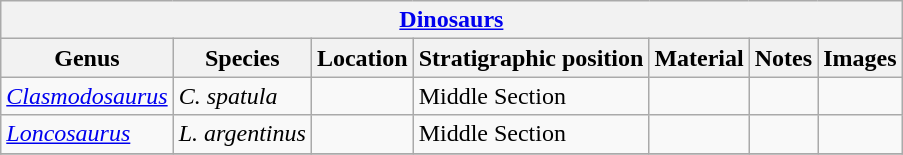<table class="wikitable" align="center">
<tr>
<th colspan="7" align="center"><strong><a href='#'>Dinosaurs</a></strong></th>
</tr>
<tr>
<th>Genus</th>
<th>Species</th>
<th>Location</th>
<th>Stratigraphic position</th>
<th>Material</th>
<th>Notes</th>
<th>Images</th>
</tr>
<tr>
<td><em><a href='#'>Clasmodosaurus</a></em></td>
<td><em>C. spatula</em></td>
<td></td>
<td>Middle Section</td>
<td></td>
<td></td>
<td></td>
</tr>
<tr>
<td><em><a href='#'>Loncosaurus</a></em></td>
<td><em>L. argentinus</em></td>
<td></td>
<td>Middle Section</td>
<td></td>
<td></td>
<td></td>
</tr>
<tr>
</tr>
</table>
